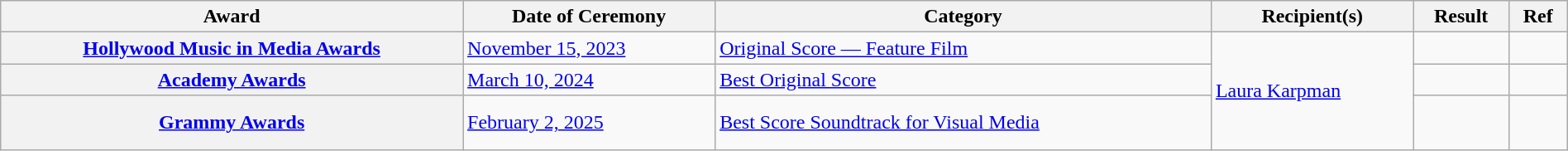<table class="wikitable plainrowheaders sortable" width="100%">
<tr>
<th scope="col">Award</th>
<th scope="col">Date of Ceremony</th>
<th scope="col">Category</th>
<th scope="col">Recipient(s)</th>
<th scope="col">Result</th>
<th>Ref</th>
</tr>
<tr>
<th scope="row"><a href='#'>Hollywood Music in Media Awards</a></th>
<td><a href='#'>November 15, 2023</a></td>
<td><a href='#'>Original Score — Feature Film</a></td>
<td rowspan="3"><a href='#'>Laura Karpman</a></td>
<td></td>
<td><br></td>
</tr>
<tr>
<th scope="row"><a href='#'>Academy Awards</a></th>
<td><a href='#'>March 10, 2024</a></td>
<td><a href='#'>Best Original Score</a></td>
<td></td>
<td></td>
</tr>
<tr>
<th scope="row"><a href='#'>Grammy Awards</a></th>
<td><a href='#'>February 2, 2025</a></td>
<td><a href='#'>Best Score Soundtrack for Visual Media</a></td>
<td></td>
<td><br><br></td>
</tr>
</table>
